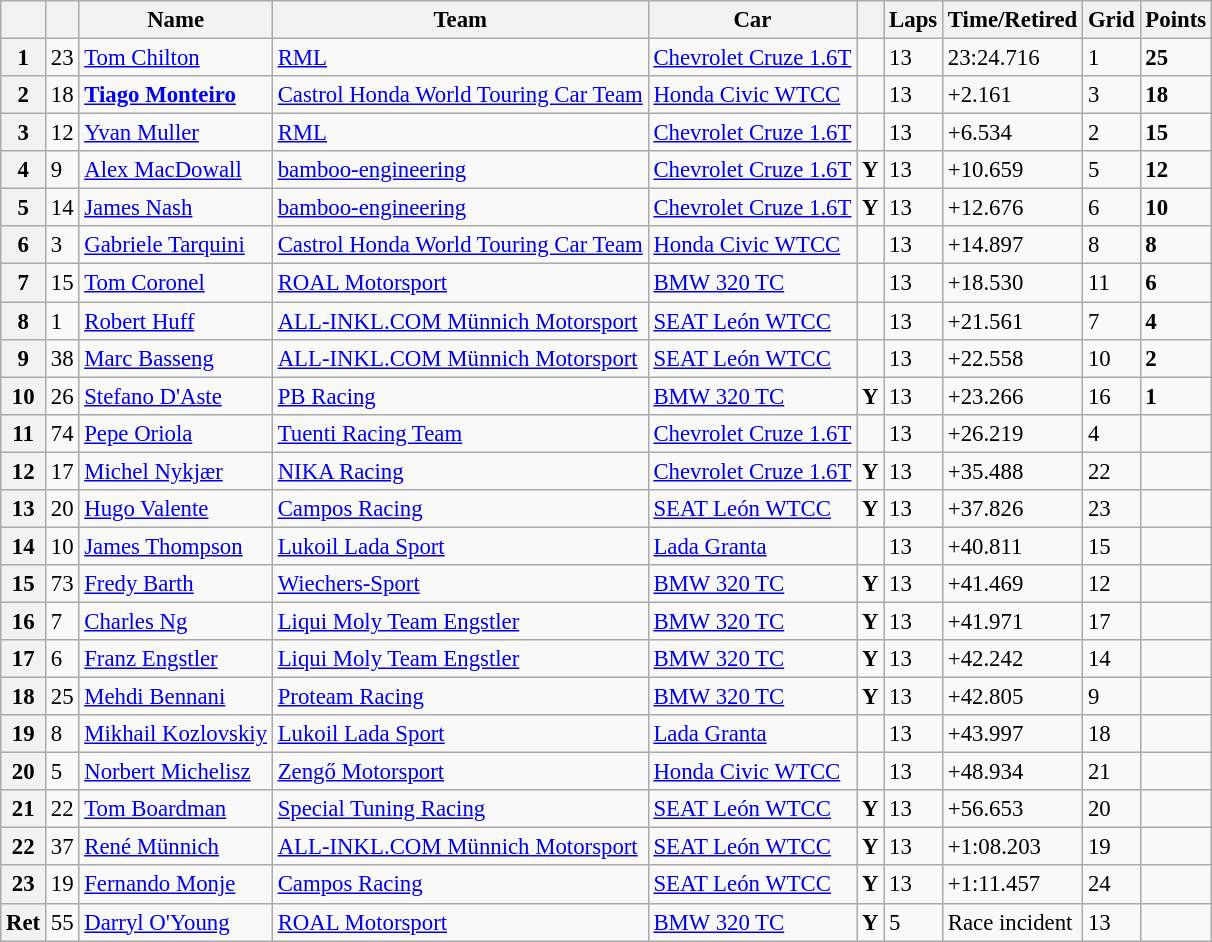<table class="wikitable sortable" style="font-size: 95%;">
<tr>
<th></th>
<th></th>
<th>Name</th>
<th>Team</th>
<th>Car</th>
<th></th>
<th>Laps</th>
<th>Time/Retired</th>
<th>Grid</th>
<th>Points</th>
</tr>
<tr>
<th>1</th>
<td>23</td>
<td> <a href='#'>Tom Chilton</a></td>
<td><a href='#'>RML</a></td>
<td><a href='#'>Chevrolet Cruze 1.6T</a></td>
<td></td>
<td>13</td>
<td>23:24.716</td>
<td>1</td>
<td><strong>25</strong></td>
</tr>
<tr>
<th>2</th>
<td>18</td>
<td> <strong><a href='#'>Tiago Monteiro</a></strong></td>
<td><a href='#'>Castrol Honda World Touring Car Team</a></td>
<td><a href='#'>Honda Civic WTCC</a></td>
<td></td>
<td>13</td>
<td>+2.161</td>
<td>3</td>
<td><strong>18</strong></td>
</tr>
<tr>
<th>3</th>
<td>12</td>
<td> <a href='#'>Yvan Muller</a></td>
<td><a href='#'>RML</a></td>
<td><a href='#'>Chevrolet Cruze 1.6T</a></td>
<td></td>
<td>13</td>
<td>+6.534</td>
<td>2</td>
<td><strong>15</strong></td>
</tr>
<tr>
<th>4</th>
<td>9</td>
<td> <a href='#'>Alex MacDowall</a></td>
<td><a href='#'>bamboo-engineering</a></td>
<td><a href='#'>Chevrolet Cruze 1.6T</a></td>
<td align=center><strong><span>Y</span></strong></td>
<td>13</td>
<td>+10.659</td>
<td>5</td>
<td><strong>12</strong></td>
</tr>
<tr>
<th>5</th>
<td>14</td>
<td> <a href='#'>James Nash</a></td>
<td><a href='#'>bamboo-engineering</a></td>
<td><a href='#'>Chevrolet Cruze 1.6T</a></td>
<td align=center><strong><span>Y</span></strong></td>
<td>13</td>
<td>+12.676</td>
<td>6</td>
<td><strong>10</strong></td>
</tr>
<tr>
<th>6</th>
<td>3</td>
<td> <a href='#'>Gabriele Tarquini</a></td>
<td><a href='#'>Castrol Honda World Touring Car Team</a></td>
<td><a href='#'>Honda Civic WTCC</a></td>
<td></td>
<td>13</td>
<td>+14.897</td>
<td>8</td>
<td><strong>8</strong></td>
</tr>
<tr>
<th>7</th>
<td>15</td>
<td> <a href='#'>Tom Coronel</a></td>
<td><a href='#'>ROAL Motorsport</a></td>
<td><a href='#'>BMW 320 TC</a></td>
<td></td>
<td>13</td>
<td>+18.530</td>
<td>11</td>
<td><strong>6</strong></td>
</tr>
<tr>
<th>8</th>
<td>1</td>
<td> <a href='#'>Robert Huff</a></td>
<td><a href='#'>ALL-INKL.COM Münnich Motorsport</a></td>
<td><a href='#'>SEAT León WTCC</a></td>
<td></td>
<td>13</td>
<td>+21.561</td>
<td>7</td>
<td><strong>4</strong></td>
</tr>
<tr>
<th>9</th>
<td>38</td>
<td> <a href='#'>Marc Basseng</a></td>
<td><a href='#'>ALL-INKL.COM Münnich Motorsport</a></td>
<td><a href='#'>SEAT León WTCC</a></td>
<td></td>
<td>13</td>
<td>+22.558</td>
<td>10</td>
<td><strong>2</strong></td>
</tr>
<tr>
<th>10</th>
<td>26</td>
<td> <a href='#'>Stefano D'Aste</a></td>
<td><a href='#'>PB Racing</a></td>
<td><a href='#'>BMW 320 TC</a></td>
<td align=center><strong><span>Y</span></strong></td>
<td>13</td>
<td>+23.266</td>
<td>16</td>
<td><strong>1</strong></td>
</tr>
<tr>
<th>11</th>
<td>74</td>
<td> <a href='#'>Pepe Oriola</a></td>
<td><a href='#'>Tuenti Racing Team</a></td>
<td><a href='#'>Chevrolet Cruze 1.6T</a></td>
<td></td>
<td>13</td>
<td>+26.219</td>
<td>4</td>
<td></td>
</tr>
<tr>
<th>12</th>
<td>17</td>
<td> <a href='#'>Michel Nykjær</a></td>
<td><a href='#'>NIKA Racing</a></td>
<td><a href='#'>Chevrolet Cruze 1.6T</a></td>
<td align=center><strong><span>Y</span></strong></td>
<td>13</td>
<td>+35.488</td>
<td>22</td>
<td></td>
</tr>
<tr>
<th>13</th>
<td>20</td>
<td> <a href='#'>Hugo Valente</a></td>
<td><a href='#'>Campos Racing</a></td>
<td><a href='#'>SEAT León WTCC</a></td>
<td align=center><strong><span>Y</span></strong></td>
<td>13</td>
<td>+37.826</td>
<td>23</td>
<td></td>
</tr>
<tr>
<th>14</th>
<td>10</td>
<td> <a href='#'>James Thompson</a></td>
<td><a href='#'>Lukoil Lada Sport</a></td>
<td><a href='#'>Lada Granta</a></td>
<td></td>
<td>13</td>
<td>+40.811</td>
<td>15</td>
<td></td>
</tr>
<tr>
<th>15</th>
<td>73</td>
<td> <a href='#'>Fredy Barth</a></td>
<td><a href='#'>Wiechers-Sport</a></td>
<td><a href='#'>BMW 320 TC</a></td>
<td align=center><strong><span>Y</span></strong></td>
<td>13</td>
<td>+41.469</td>
<td>12</td>
<td></td>
</tr>
<tr>
<th>16</th>
<td>7</td>
<td> <a href='#'>Charles Ng</a></td>
<td><a href='#'>Liqui Moly Team Engstler</a></td>
<td><a href='#'>BMW 320 TC</a></td>
<td align=center><strong><span>Y</span></strong></td>
<td>13</td>
<td>+41.971</td>
<td>17</td>
<td></td>
</tr>
<tr>
<th>17</th>
<td>6</td>
<td> <a href='#'>Franz Engstler</a></td>
<td><a href='#'>Liqui Moly Team Engstler</a></td>
<td><a href='#'>BMW 320 TC</a></td>
<td align=center><strong><span>Y</span></strong></td>
<td>13</td>
<td>+42.242</td>
<td>14</td>
<td></td>
</tr>
<tr>
<th>18</th>
<td>25</td>
<td> <a href='#'>Mehdi Bennani</a></td>
<td><a href='#'>Proteam Racing</a></td>
<td><a href='#'>BMW 320 TC</a></td>
<td align=center><strong><span>Y</span></strong></td>
<td>13</td>
<td>+42.805</td>
<td>9</td>
<td></td>
</tr>
<tr>
<th>19</th>
<td>8</td>
<td> <a href='#'>Mikhail Kozlovskiy</a></td>
<td><a href='#'>Lukoil Lada Sport</a></td>
<td><a href='#'>Lada Granta</a></td>
<td></td>
<td>13</td>
<td>+43.997</td>
<td>18</td>
<td></td>
</tr>
<tr>
<th>20</th>
<td>5</td>
<td> <a href='#'>Norbert Michelisz</a></td>
<td><a href='#'>Zengő Motorsport</a></td>
<td><a href='#'>Honda Civic WTCC</a></td>
<td></td>
<td>13</td>
<td>+48.934</td>
<td>21</td>
<td></td>
</tr>
<tr>
<th>21</th>
<td>22</td>
<td> <a href='#'>Tom Boardman</a></td>
<td><a href='#'>Special Tuning Racing</a></td>
<td><a href='#'>SEAT León WTCC</a></td>
<td align=center><strong><span>Y</span></strong></td>
<td>13</td>
<td>+56.653</td>
<td>20</td>
<td></td>
</tr>
<tr>
<th>22</th>
<td>37</td>
<td> <a href='#'>René Münnich</a></td>
<td><a href='#'>ALL-INKL.COM Münnich Motorsport</a></td>
<td><a href='#'>SEAT León WTCC</a></td>
<td align=center><strong><span>Y</span></strong></td>
<td>13</td>
<td>+1:08.203</td>
<td>19</td>
<td></td>
</tr>
<tr>
<th>23</th>
<td>19</td>
<td> <a href='#'>Fernando Monje</a></td>
<td><a href='#'>Campos Racing</a></td>
<td><a href='#'>SEAT León WTCC</a></td>
<td align=center><strong><span>Y</span></strong></td>
<td>13</td>
<td>+1:11.457</td>
<td>24</td>
<td></td>
</tr>
<tr>
<th>Ret</th>
<td>55</td>
<td> <a href='#'>Darryl O'Young</a></td>
<td><a href='#'>ROAL Motorsport</a></td>
<td><a href='#'>BMW 320 TC</a></td>
<td align=center><strong><span>Y</span></strong></td>
<td>5</td>
<td>Race incident</td>
<td>13</td>
<td></td>
</tr>
</table>
